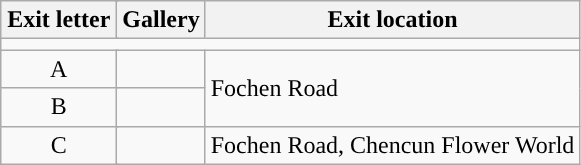<table class="wikitable">
<tr>
<th colspan=2 style="width:70px">Exit letter</th>
<th>Gallery</th>
<th>Exit location</th>
</tr>
<tr style="background:#">
<td colspan="4"></td>
</tr>
<tr>
<td colspan=2 align=center>A</td>
<td></td>
<td rowspan='2'>Fochen Road</td>
</tr>
<tr>
<td colspan=2 align=center>B</td>
<td></td>
</tr>
<tr>
<td colspan=2 align=center>C</td>
<td></td>
<td>Fochen Road, Chencun Flower World</td>
</tr>
</table>
